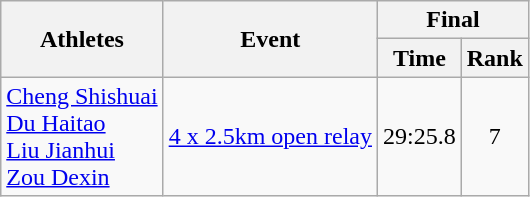<table class="wikitable" style="font-size:100%">
<tr>
<th rowspan="2">Athletes</th>
<th rowspan="2">Event</th>
<th colspan="2">Final</th>
</tr>
<tr>
<th>Time</th>
<th>Rank</th>
</tr>
<tr>
<td><a href='#'>Cheng Shishuai</a><br><a href='#'>Du Haitao</a><br><a href='#'>Liu Jianhui</a><br><a href='#'>Zou Dexin</a></td>
<td><a href='#'>4 x 2.5km open relay</a></td>
<td align="center">29:25.8</td>
<td align="center">7</td>
</tr>
</table>
